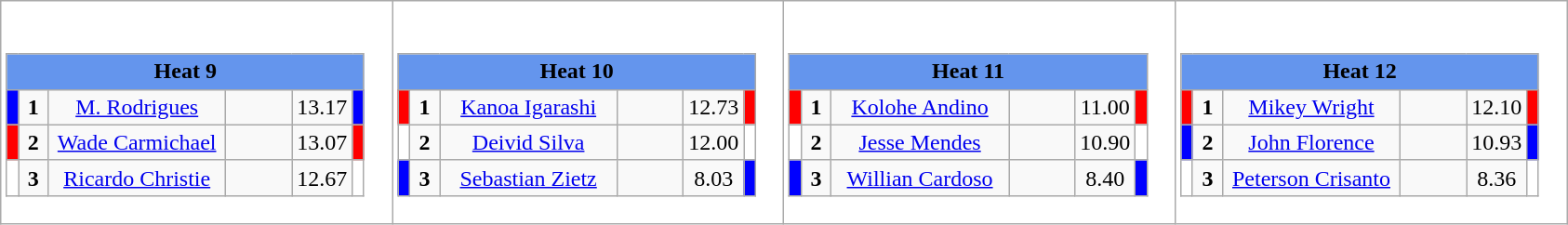<table class="wikitable" style="background:#fff;">
<tr>
<td><div><br><table class="wikitable">
<tr>
<td colspan="6"  style="text-align:center; background:#6495ed;"><strong>Heat 9</strong></td>
</tr>
<tr>
<td style="width:01px; background: #00f;"></td>
<td style="width:14px; text-align:center;"><strong>1</strong></td>
<td style="width:120px; text-align:center;"><a href='#'>M. Rodrigues</a></td>
<td style="width:40px; text-align:center;"></td>
<td style="width:20px; text-align:center;">13.17</td>
<td style="width:01px; background: #00f;"></td>
</tr>
<tr>
<td style="width:01px; background: #f00;"></td>
<td style="width:14px; text-align:center;"><strong>2</strong></td>
<td style="width:120px; text-align:center;"><a href='#'>Wade Carmichael</a></td>
<td style="width:40px; text-align:center;"></td>
<td style="width:20px; text-align:center;">13.07</td>
<td style="width:01px; background: #f00;"></td>
</tr>
<tr>
<td style="width:01px; background: #fff;"></td>
<td style="width:14px; text-align:center;"><strong>3</strong></td>
<td style="width:120px; text-align:center;"><a href='#'>Ricardo Christie</a></td>
<td style="width:40px; text-align:center;"></td>
<td style="width:20px; text-align:center;">12.67</td>
<td style="width:01px; background: #fff;"></td>
</tr>
</table>
</div></td>
<td><div><br><table class="wikitable">
<tr>
<td colspan="6"  style="text-align:center; background:#6495ed;"><strong>Heat 10</strong></td>
</tr>
<tr>
<td style="width:01px; background: #f00;"></td>
<td style="width:14px; text-align:center;"><strong>1</strong></td>
<td style="width:120px; text-align:center;"><a href='#'>Kanoa Igarashi</a></td>
<td style="width:40px; text-align:center;"></td>
<td style="width:20px; text-align:center;">12.73</td>
<td style="width:01px; background: #f00;"></td>
</tr>
<tr>
<td style="width:01px; background: #fff;"></td>
<td style="width:14px; text-align:center;"><strong>2</strong></td>
<td style="width:120px; text-align:center;"><a href='#'>Deivid Silva</a></td>
<td style="width:40px; text-align:center;"></td>
<td style="width:20px; text-align:center;">12.00</td>
<td style="width:01px; background: #fff;"></td>
</tr>
<tr>
<td style="width:01px; background: #00f;"></td>
<td style="width:14px; text-align:center;"><strong>3</strong></td>
<td style="width:120px; text-align:center;"><a href='#'>Sebastian Zietz</a></td>
<td style="width:40px; text-align:center;"></td>
<td style="width:20px; text-align:center;">8.03</td>
<td style="width:01px; background: #00f;"></td>
</tr>
</table>
</div></td>
<td><div><br><table class="wikitable">
<tr>
<td colspan="6"  style="text-align:center; background:#6495ed;"><strong>Heat 11</strong></td>
</tr>
<tr>
<td style="width:01px; background: #f00;"></td>
<td style="width:14px; text-align:center;"><strong>1</strong></td>
<td style="width:120px; text-align:center;"><a href='#'>Kolohe Andino</a></td>
<td style="width:40px; text-align:center;"></td>
<td style="width:20px; text-align:center;">11.00</td>
<td style="width:01px; background: #f00;"></td>
</tr>
<tr>
<td style="width:01px; background: #fff;"></td>
<td style="width:14px; text-align:center;"><strong>2</strong></td>
<td style="width:120px; text-align:center;"><a href='#'>Jesse Mendes</a></td>
<td style="width:40px; text-align:center;"></td>
<td style="width:20px; text-align:center;">10.90</td>
<td style="width:01px; background: #fff;"></td>
</tr>
<tr>
<td style="width:01px; background: #00f;"></td>
<td style="width:14px; text-align:center;"><strong>3</strong></td>
<td style="width:120px; text-align:center;"><a href='#'>Willian Cardoso</a></td>
<td style="width:40px; text-align:center;"></td>
<td style="width:20px; text-align:center;">8.40</td>
<td style="width:01px; background: #00f;"></td>
</tr>
</table>
</div></td>
<td><div><br><table class="wikitable">
<tr>
<td colspan="6"  style="text-align:center; background:#6495ed;"><strong>Heat 12</strong></td>
</tr>
<tr>
<td style="width:01px; background: #f00;"></td>
<td style="width:14px; text-align:center;"><strong>1</strong></td>
<td style="width:120px; text-align:center;"><a href='#'>Mikey Wright</a></td>
<td style="width:40px; text-align:center;"></td>
<td style="width:20px; text-align:center;">12.10</td>
<td style="width:01px; background: #f00;"></td>
</tr>
<tr>
<td style="width:01px; background: #00f;"></td>
<td style="width:14px; text-align:center;"><strong>2</strong></td>
<td style="width:120px; text-align:center;"><a href='#'>John Florence</a></td>
<td style="width:40px; text-align:center;"></td>
<td style="width:20px; text-align:center;">10.93</td>
<td style="width:01px; background: #00f;"></td>
</tr>
<tr>
<td style="width:01px; background: #fff;"></td>
<td style="width:14px; text-align:center;"><strong>3</strong></td>
<td style="width:120px; text-align:center;"><a href='#'>Peterson Crisanto</a></td>
<td style="width:40px; text-align:center;"></td>
<td style="width:20px; text-align:center;">8.36</td>
<td style="width:01px; background: #fff;"></td>
</tr>
</table>
</div></td>
</tr>
</table>
